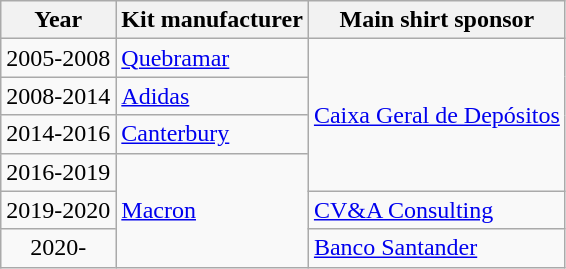<table class=wikitable style="text-align:center">
<tr>
<th>Year</th>
<th>Kit manufacturer</th>
<th>Main shirt sponsor</th>
</tr>
<tr>
<td>2005-2008</td>
<td style="text-align:left"><a href='#'>Quebramar</a></td>
<td rowspan=4><a href='#'>Caixa Geral de Depósitos</a></td>
</tr>
<tr>
<td>2008-2014</td>
<td style="text-align:left"><a href='#'>Adidas</a></td>
</tr>
<tr>
<td>2014-2016</td>
<td style="text-align:left"><a href='#'>Canterbury</a></td>
</tr>
<tr>
<td>2016-2019</td>
<td rowspan=3 style="text-align:left"><a href='#'>Macron</a></td>
</tr>
<tr>
<td>2019-2020</td>
<td style="text-align:left"><a href='#'>CV&A Consulting</a></td>
</tr>
<tr>
<td>2020-</td>
<td style="text-align:left"><a href='#'>Banco Santander</a></td>
</tr>
</table>
